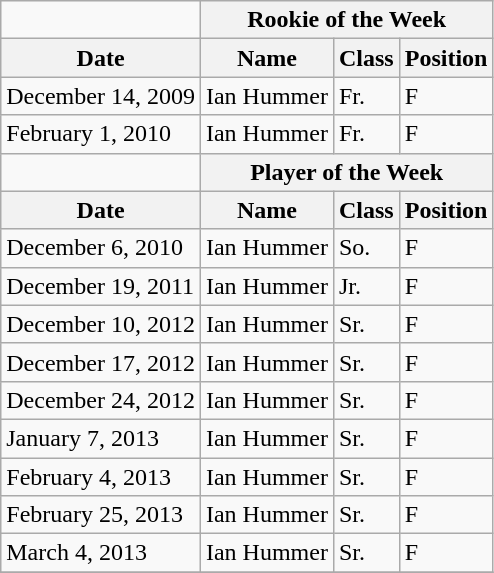<table class="wikitable">
<tr>
<td></td>
<th colspan=3><strong>Rookie of the Week</strong></th>
</tr>
<tr>
<th>Date</th>
<th>Name</th>
<th>Class</th>
<th>Position</th>
</tr>
<tr>
<td>December 14, 2009</td>
<td>Ian Hummer</td>
<td>Fr.</td>
<td>F</td>
</tr>
<tr>
<td>February 1, 2010</td>
<td>Ian Hummer</td>
<td>Fr.</td>
<td>F</td>
</tr>
<tr>
<td></td>
<th colspan=3><strong>Player of the Week</strong></th>
</tr>
<tr>
<th>Date</th>
<th>Name</th>
<th>Class</th>
<th>Position</th>
</tr>
<tr>
<td>December 6, 2010</td>
<td>Ian Hummer</td>
<td>So.</td>
<td>F</td>
</tr>
<tr>
<td>December 19, 2011</td>
<td>Ian Hummer</td>
<td>Jr.</td>
<td>F</td>
</tr>
<tr>
<td>December 10, 2012</td>
<td>Ian Hummer</td>
<td>Sr.</td>
<td>F</td>
</tr>
<tr>
<td>December 17, 2012</td>
<td>Ian Hummer</td>
<td>Sr.</td>
<td>F</td>
</tr>
<tr>
<td>December 24, 2012</td>
<td>Ian Hummer</td>
<td>Sr.</td>
<td>F</td>
</tr>
<tr>
<td>January 7, 2013</td>
<td>Ian Hummer</td>
<td>Sr.</td>
<td>F</td>
</tr>
<tr>
<td>February 4, 2013</td>
<td>Ian Hummer</td>
<td>Sr.</td>
<td>F</td>
</tr>
<tr>
<td>February 25, 2013</td>
<td>Ian Hummer</td>
<td>Sr.</td>
<td>F</td>
</tr>
<tr>
<td>March 4, 2013</td>
<td>Ian Hummer</td>
<td>Sr.</td>
<td>F</td>
</tr>
<tr>
</tr>
</table>
